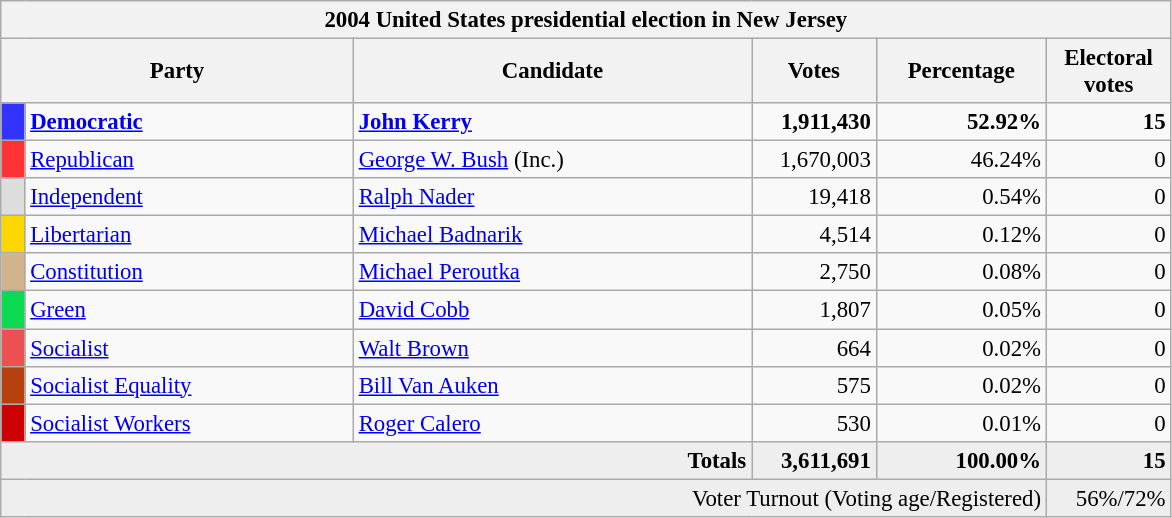<table class="wikitable" style="font-size: 95%;">
<tr>
<th colspan="6">2004 United States presidential election in New Jersey</th>
</tr>
<tr>
<th colspan="2" style="width: 15em">Party</th>
<th style="width: 17em">Candidate</th>
<th style="width: 5em">Votes</th>
<th style="width: 7em">Percentage</th>
<th style="width: 5em">Electoral votes</th>
</tr>
<tr>
<th style="background-color:#3333FF; width: 3px"></th>
<td style="width: 130px"><strong><a href='#'>Democratic</a></strong></td>
<td><strong><a href='#'>John Kerry</a></strong></td>
<td align="right"><strong>1,911,430</strong></td>
<td align="right"><strong>52.92%</strong></td>
<td align="right"><strong>15</strong></td>
</tr>
<tr>
<th style="background-color:#FF3333; width: 3px"></th>
<td style="width: 130px"><a href='#'>Republican</a></td>
<td><a href='#'>George W. Bush</a> (Inc.)</td>
<td align="right">1,670,003</td>
<td align="right">46.24%</td>
<td align="right">0</td>
</tr>
<tr>
<th style="background-color:#DDDDDD; width: 3px"></th>
<td style="width: 130px"><a href='#'>Independent</a></td>
<td><a href='#'>Ralph Nader</a></td>
<td align="right">19,418</td>
<td align="right">0.54%</td>
<td align="right">0</td>
</tr>
<tr>
<th style="background-color:#FFD700; width: 3px"></th>
<td style="width: 130px"><a href='#'>Libertarian</a></td>
<td><a href='#'>Michael Badnarik</a></td>
<td align="right">4,514</td>
<td align="right">0.12%</td>
<td align="right">0</td>
</tr>
<tr>
<th style="background-color:#D2B48C; width: 3px"></th>
<td style="width: 130px"><a href='#'>Constitution</a></td>
<td><a href='#'>Michael Peroutka</a></td>
<td align="right">2,750</td>
<td align="right">0.08%</td>
<td align="right">0</td>
</tr>
<tr>
<th style="background-color:#0BDA51; width: 3px"></th>
<td style="width: 130px"><a href='#'>Green</a></td>
<td><a href='#'>David Cobb</a></td>
<td align="right">1,807</td>
<td align="right">0.05%</td>
<td align="right">0</td>
</tr>
<tr>
<th style="background-color:#EC5050; width: 3px"></th>
<td style="width: 130px"><a href='#'>Socialist</a></td>
<td><a href='#'>Walt Brown</a></td>
<td align="right">664</td>
<td align="right">0.02%</td>
<td align="right">0</td>
</tr>
<tr>
<th style="background-color:#B7410E; width: 3px"></th>
<td style="width: 130px"><a href='#'>Socialist Equality</a></td>
<td><a href='#'>Bill Van Auken</a></td>
<td align="right">575</td>
<td align="right">0.02%</td>
<td align="right">0</td>
</tr>
<tr>
<th style="background-color:#CC0000; width: 3px"></th>
<td style="width: 130px"><a href='#'>Socialist Workers</a></td>
<td><a href='#'>Roger Calero</a></td>
<td align="right">530</td>
<td align="right">0.01%</td>
<td align="right">0</td>
</tr>
<tr bgcolor="#EEEEEE">
<td colspan="3" align="right"><strong>Totals</strong></td>
<td align="right"><strong>3,611,691</strong></td>
<td align="right"><strong>100.00%</strong></td>
<td align="right"><strong>15</strong></td>
</tr>
<tr bgcolor="#EEEEEE">
<td colspan="5" align="right">Voter Turnout (Voting age/Registered)</td>
<td colspan="1" align="right">56%/72%</td>
</tr>
</table>
